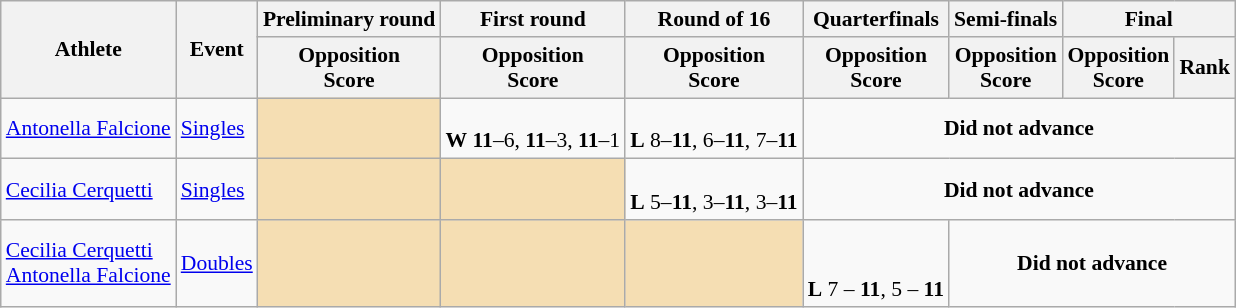<table class="wikitable" border="1" style="font-size:90%">
<tr>
<th rowspan=2>Athlete</th>
<th rowspan=2>Event</th>
<th>Preliminary round</th>
<th>First round</th>
<th>Round of 16</th>
<th>Quarterfinals</th>
<th>Semi-finals</th>
<th colspan=2>Final</th>
</tr>
<tr>
<th>Opposition<br>Score</th>
<th>Opposition<br>Score</th>
<th>Opposition<br>Score</th>
<th>Opposition<br>Score</th>
<th>Opposition<br>Score</th>
<th>Opposition<br>Score</th>
<th>Rank</th>
</tr>
<tr>
<td><a href='#'>Antonella Falcione</a></td>
<td><a href='#'>Singles</a></td>
<td bgcolor=wheat></td>
<td align=center><br><strong>W</strong> <strong>11</strong>–6, <strong>11</strong>–3, <strong>11</strong>–1</td>
<td align=center><br><strong>L</strong> 8–<strong>11</strong>, 6–<strong>11</strong>, 7–<strong>11</strong></td>
<td align="center" colspan="7"><strong>Did not advance</strong></td>
</tr>
<tr>
<td><a href='#'>Cecilia Cerquetti</a></td>
<td><a href='#'>Singles</a></td>
<td bgcolor=wheat></td>
<td bgcolor=wheat></td>
<td align=center><br><strong>L</strong> 5–<strong>11</strong>, 3–<strong>11</strong>, 3–<strong>11</strong></td>
<td align="center" colspan="7"><strong>Did not advance</strong></td>
</tr>
<tr>
<td><a href='#'>Cecilia Cerquetti</a><br><a href='#'>Antonella Falcione</a></td>
<td><a href='#'>Doubles</a></td>
<td bgcolor=wheat></td>
<td bgcolor=wheat></td>
<td bgcolor=wheat></td>
<td><br><br><strong>L</strong> 7 – <strong>11</strong>, 5 – <strong>11</strong></td>
<td align="center" colspan="7"><strong>Did not advance</strong></td>
</tr>
</table>
